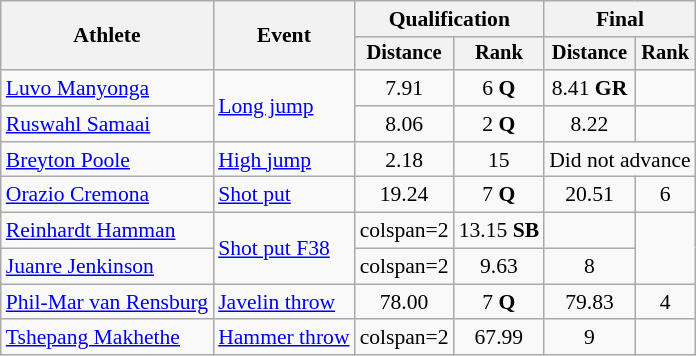<table class="wikitable" style="font-size:90%">
<tr>
<th rowspan=2>Athlete</th>
<th rowspan=2>Event</th>
<th colspan=2>Qualification</th>
<th colspan=2>Final</th>
</tr>
<tr style="font-size:95%">
<th>Distance</th>
<th>Rank</th>
<th>Distance</th>
<th>Rank</th>
</tr>
<tr align=center>
<td align=left><a href='#'>Luvo Manyonga</a></td>
<td style="text-align:left;" rowspan=2><a href='#'>Long jump</a></td>
<td>7.91</td>
<td>6 <strong>Q</strong></td>
<td>8.41 <strong>GR</strong></td>
<td></td>
</tr>
<tr align=center>
<td align=left><a href='#'>Ruswahl Samaai</a></td>
<td>8.06</td>
<td>2 <strong>Q</strong></td>
<td>8.22</td>
<td></td>
</tr>
<tr align=center>
<td align=left><a href='#'>Breyton Poole</a></td>
<td style="text-align:left;"><a href='#'>High jump</a></td>
<td>2.18</td>
<td>15</td>
<td colspan=2>Did not advance</td>
</tr>
<tr align=center>
<td align=left><a href='#'>Orazio Cremona</a></td>
<td style="text-align:left;"><a href='#'>Shot put</a></td>
<td>19.24</td>
<td>7 <strong>Q</strong></td>
<td>20.51</td>
<td>6</td>
</tr>
<tr align=center>
<td align=left><a href='#'>Reinhardt Hamman</a></td>
<td style="text-align:left;" rowspan=2><a href='#'>Shot put F38</a></td>
<td>colspan=2</td>
<td>13.15 <strong>SB</strong></td>
<td></td>
</tr>
<tr align=center>
<td align=left><a href='#'>Juanre Jenkinson</a></td>
<td>colspan=2</td>
<td>9.63</td>
<td>8</td>
</tr>
<tr align=center>
<td align=left><a href='#'>Phil-Mar van Rensburg</a></td>
<td style="text-align:left;"><a href='#'>Javelin throw</a></td>
<td>78.00</td>
<td>7 <strong>Q</strong></td>
<td>79.83</td>
<td>4</td>
</tr>
<tr align=center>
<td align=left><a href='#'>Tshepang Makhethe</a></td>
<td style="text-align:left;"><a href='#'>Hammer throw</a></td>
<td>colspan=2</td>
<td>67.99</td>
<td>9</td>
</tr>
</table>
